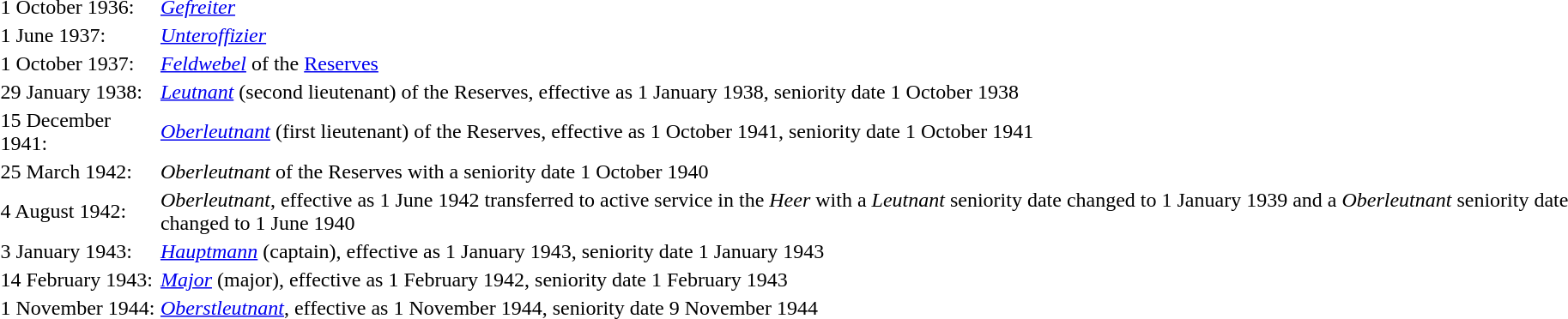<table>
<tr>
<td>1 October 1936:</td>
<td><em><a href='#'>Gefreiter</a></em></td>
</tr>
<tr>
<td>1 June 1937:</td>
<td><em><a href='#'>Unteroffizier</a></em></td>
</tr>
<tr>
<td>1 October 1937:</td>
<td><em><a href='#'>Feldwebel</a></em> of the <a href='#'>Reserves</a></td>
</tr>
<tr>
<td>29 January 1938:</td>
<td><em><a href='#'>Leutnant</a></em> (second lieutenant) of the Reserves, effective as 1 January 1938, seniority date 1 October 1938</td>
</tr>
<tr>
<td>15 December 1941:</td>
<td><em><a href='#'>Oberleutnant</a></em> (first lieutenant) of the Reserves, effective as 1 October 1941, seniority date 1 October 1941</td>
</tr>
<tr>
<td>25 March 1942:</td>
<td><em>Oberleutnant</em> of the Reserves with a seniority date 1 October 1940</td>
</tr>
<tr>
<td>4 August 1942:</td>
<td><em>Oberleutnant</em>, effective as 1 June 1942 transferred to active service in the <em>Heer</em> with a <em>Leutnant</em> seniority date changed to 1 January 1939 and a <em>Oberleutnant</em> seniority date changed to 1 June 1940</td>
</tr>
<tr>
<td>3 January 1943:</td>
<td><em><a href='#'>Hauptmann</a></em> (captain), effective as 1 January 1943, seniority date 1 January 1943</td>
</tr>
<tr>
<td>14 February 1943:</td>
<td><em><a href='#'>Major</a></em> (major), effective as 1 February 1942, seniority date 1 February 1943</td>
</tr>
<tr>
<td>1 November 1944:</td>
<td><em><a href='#'>Oberstleutnant</a></em>, effective as 1 November 1944, seniority date 9 November 1944</td>
</tr>
</table>
